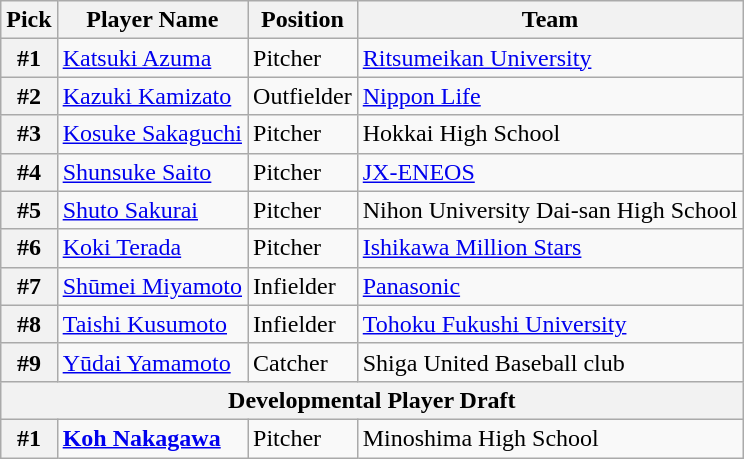<table class="wikitable">
<tr>
<th>Pick</th>
<th>Player Name</th>
<th>Position</th>
<th>Team</th>
</tr>
<tr>
<th>#1</th>
<td><a href='#'>Katsuki Azuma</a></td>
<td>Pitcher</td>
<td><a href='#'>Ritsumeikan University</a></td>
</tr>
<tr>
<th>#2</th>
<td><a href='#'>Kazuki Kamizato</a></td>
<td>Outfielder</td>
<td><a href='#'>Nippon Life</a></td>
</tr>
<tr>
<th>#3</th>
<td><a href='#'>Kosuke Sakaguchi</a></td>
<td>Pitcher</td>
<td>Hokkai High School</td>
</tr>
<tr>
<th>#4</th>
<td><a href='#'>Shunsuke Saito</a></td>
<td>Pitcher</td>
<td><a href='#'>JX-ENEOS</a></td>
</tr>
<tr>
<th>#5</th>
<td><a href='#'>Shuto Sakurai</a></td>
<td>Pitcher</td>
<td>Nihon University Dai-san High School</td>
</tr>
<tr>
<th>#6</th>
<td><a href='#'>Koki Terada</a></td>
<td>Pitcher</td>
<td><a href='#'>Ishikawa Million Stars</a></td>
</tr>
<tr>
<th>#7</th>
<td><a href='#'>Shūmei Miyamoto</a></td>
<td>Infielder</td>
<td><a href='#'>Panasonic</a></td>
</tr>
<tr>
<th>#8</th>
<td><a href='#'>Taishi Kusumoto</a></td>
<td>Infielder</td>
<td><a href='#'>Tohoku Fukushi University</a></td>
</tr>
<tr>
<th>#9</th>
<td><a href='#'>Yūdai Yamamoto</a></td>
<td>Catcher</td>
<td>Shiga United Baseball club</td>
</tr>
<tr>
<th colspan="5">Developmental Player Draft</th>
</tr>
<tr>
<th>#1</th>
<td><strong><a href='#'>Koh Nakagawa</a></strong></td>
<td>Pitcher</td>
<td>Minoshima High School</td>
</tr>
</table>
